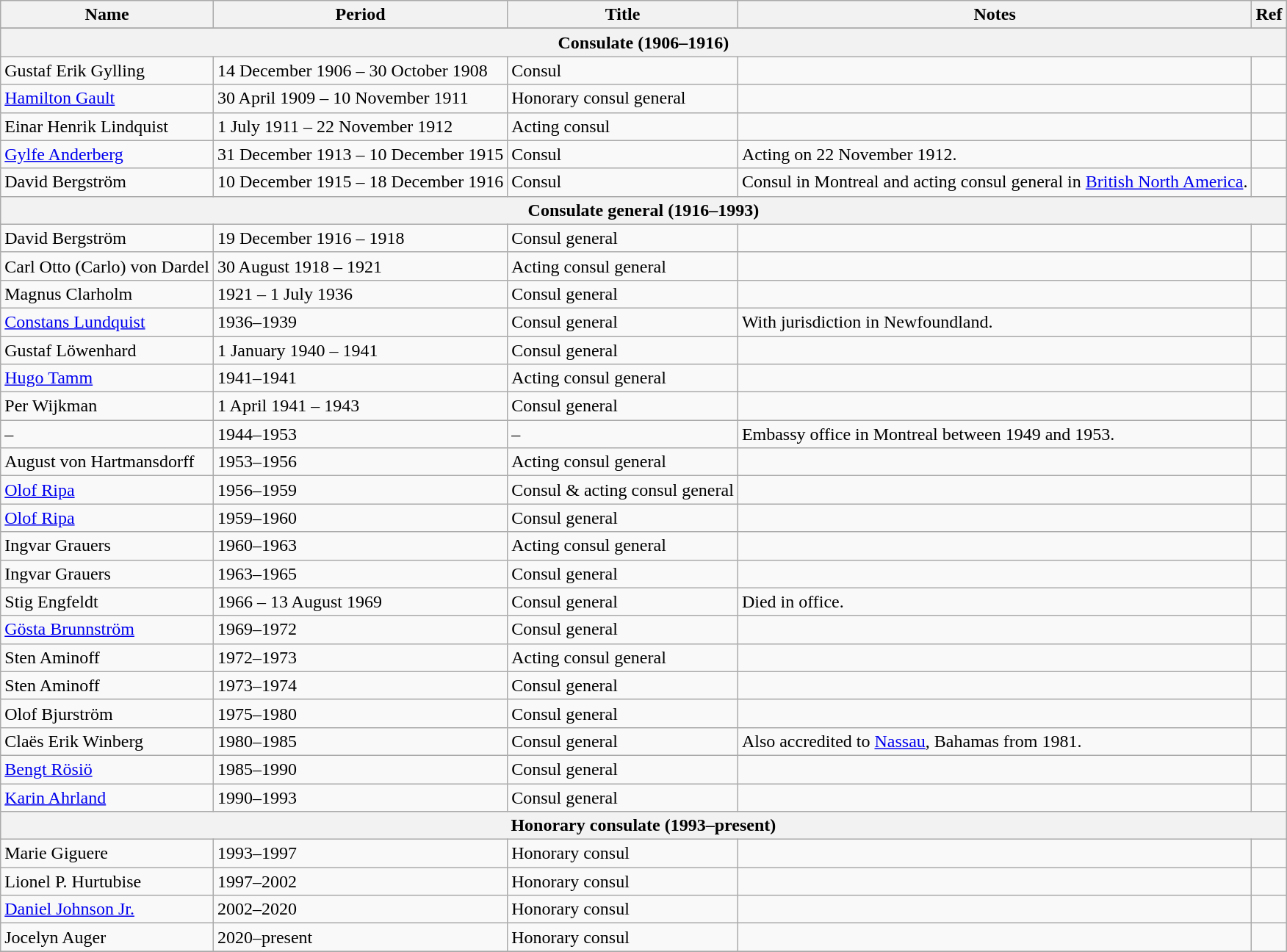<table class="wikitable">
<tr>
<th>Name</th>
<th>Period</th>
<th>Title</th>
<th>Notes</th>
<th>Ref</th>
</tr>
<tr>
</tr>
<tr style="text-align:center;">
<th colspan=5>Consulate (1906–1916)</th>
</tr>
<tr>
<td>Gustaf Erik Gylling</td>
<td>14 December 1906 – 30 October 1908</td>
<td>Consul</td>
<td></td>
<td></td>
</tr>
<tr>
<td><a href='#'>Hamilton Gault</a></td>
<td>30 April 1909 – 10 November 1911</td>
<td>Honorary consul general</td>
<td></td>
<td></td>
</tr>
<tr>
<td>Einar Henrik Lindquist</td>
<td>1 July 1911 – 22 November 1912</td>
<td>Acting consul</td>
<td></td>
<td></td>
</tr>
<tr>
<td><a href='#'>Gylfe Anderberg</a></td>
<td>31 December 1913 – 10 December 1915</td>
<td>Consul</td>
<td>Acting on 22 November 1912.</td>
<td></td>
</tr>
<tr>
<td>David Bergström</td>
<td>10 December 1915 – 18 December 1916</td>
<td>Consul</td>
<td>Consul in Montreal and acting consul general in <a href='#'>British North America</a>.</td>
<td></td>
</tr>
<tr style="text-align:center;">
<th colspan=5>Consulate general (1916–1993)</th>
</tr>
<tr>
<td>David Bergström</td>
<td>19 December 1916 – 1918</td>
<td>Consul general</td>
<td></td>
<td></td>
</tr>
<tr>
<td>Carl Otto (Carlo) von Dardel</td>
<td>30 August 1918 – 1921</td>
<td>Acting consul general</td>
<td></td>
<td></td>
</tr>
<tr>
<td>Magnus Clarholm</td>
<td>1921 – 1 July 1936</td>
<td>Consul general</td>
<td></td>
<td></td>
</tr>
<tr>
<td><a href='#'>Constans Lundquist</a></td>
<td>1936–1939</td>
<td>Consul general</td>
<td>With jurisdiction in Newfoundland.</td>
<td></td>
</tr>
<tr>
<td>Gustaf Löwenhard</td>
<td>1 January 1940 – 1941</td>
<td>Consul general</td>
<td></td>
<td></td>
</tr>
<tr>
<td><a href='#'>Hugo Tamm</a></td>
<td>1941–1941</td>
<td>Acting consul general</td>
<td></td>
<td></td>
</tr>
<tr>
<td>Per Wijkman</td>
<td>1 April 1941 – 1943</td>
<td>Consul general</td>
<td></td>
<td></td>
</tr>
<tr>
<td>–</td>
<td>1944–1953</td>
<td>–</td>
<td>Embassy office in Montreal between 1949 and 1953.</td>
<td></td>
</tr>
<tr>
<td>August von Hartmansdorff</td>
<td>1953–1956</td>
<td>Acting consul general</td>
<td></td>
<td></td>
</tr>
<tr>
<td><a href='#'>Olof Ripa</a></td>
<td>1956–1959</td>
<td>Consul & acting consul general</td>
<td></td>
<td></td>
</tr>
<tr>
<td><a href='#'>Olof Ripa</a></td>
<td>1959–1960</td>
<td>Consul general</td>
<td></td>
<td></td>
</tr>
<tr>
<td>Ingvar Grauers</td>
<td>1960–1963</td>
<td>Acting consul general</td>
<td></td>
<td></td>
</tr>
<tr>
<td>Ingvar Grauers</td>
<td>1963–1965</td>
<td>Consul general</td>
<td></td>
<td></td>
</tr>
<tr>
<td>Stig Engfeldt</td>
<td>1966 – 13 August 1969</td>
<td>Consul general</td>
<td>Died in office.</td>
<td></td>
</tr>
<tr>
<td><a href='#'>Gösta Brunnström</a></td>
<td>1969–1972</td>
<td>Consul general</td>
<td></td>
<td></td>
</tr>
<tr>
<td>Sten Aminoff</td>
<td>1972–1973</td>
<td>Acting consul general</td>
<td></td>
<td></td>
</tr>
<tr>
<td>Sten Aminoff</td>
<td>1973–1974</td>
<td>Consul general</td>
<td></td>
<td></td>
</tr>
<tr>
<td>Olof Bjurström</td>
<td>1975–1980</td>
<td>Consul general</td>
<td></td>
<td></td>
</tr>
<tr>
<td>Claës Erik Winberg</td>
<td>1980–1985</td>
<td>Consul general</td>
<td>Also accredited to <a href='#'>Nassau</a>, Bahamas from 1981.</td>
<td></td>
</tr>
<tr>
<td><a href='#'>Bengt Rösiö</a></td>
<td>1985–1990</td>
<td>Consul general</td>
<td></td>
<td></td>
</tr>
<tr>
<td><a href='#'>Karin Ahrland</a></td>
<td>1990–1993</td>
<td>Consul general</td>
<td></td>
<td></td>
</tr>
<tr style="text-align:center;">
<th colspan=5>Honorary consulate (1993–present)</th>
</tr>
<tr>
<td>Marie Giguere</td>
<td>1993–1997</td>
<td>Honorary consul</td>
<td></td>
<td></td>
</tr>
<tr>
<td>Lionel P. Hurtubise</td>
<td>1997–2002</td>
<td>Honorary consul</td>
<td></td>
<td></td>
</tr>
<tr>
<td><a href='#'>Daniel Johnson Jr.</a></td>
<td>2002–2020</td>
<td>Honorary consul</td>
<td></td>
<td></td>
</tr>
<tr>
<td>Jocelyn Auger</td>
<td>2020–present</td>
<td>Honorary consul</td>
<td></td>
<td></td>
</tr>
<tr>
</tr>
</table>
